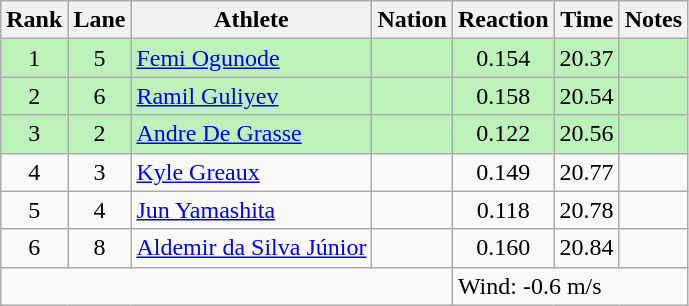<table class="wikitable sortable" style="text-align:center">
<tr>
<th>Rank</th>
<th>Lane</th>
<th>Athlete</th>
<th>Nation</th>
<th>Reaction</th>
<th>Time</th>
<th>Notes</th>
</tr>
<tr bgcolor="#bbf3bb">
<td>1</td>
<td>5</td>
<td align="left"><a href='#'>Femi Ogunode</a></td>
<td align="left"></td>
<td>0.154</td>
<td>20.37</td>
<td></td>
</tr>
<tr bgcolor="#bbf3bb">
<td>2</td>
<td>6</td>
<td align="left"><a href='#'>Ramil Guliyev</a></td>
<td align="left"></td>
<td>0.158</td>
<td>20.54</td>
<td></td>
</tr>
<tr bgcolor="#bbf3bb">
<td>3</td>
<td>2</td>
<td align="left"><a href='#'>Andre De Grasse</a></td>
<td align="left"></td>
<td>0.122</td>
<td>20.56</td>
<td></td>
</tr>
<tr>
<td>4</td>
<td>3</td>
<td align="left"><a href='#'>Kyle Greaux</a></td>
<td align="left"></td>
<td>0.149</td>
<td>20.77</td>
<td></td>
</tr>
<tr>
<td>5</td>
<td>4</td>
<td align="left"><a href='#'>Jun Yamashita</a></td>
<td align="left"></td>
<td>0.118</td>
<td>20.78</td>
<td></td>
</tr>
<tr>
<td>6</td>
<td>8</td>
<td align="left"><a href='#'>Aldemir da Silva Júnior</a></td>
<td align="left"></td>
<td>0.160</td>
<td>20.84</td>
<td></td>
</tr>
<tr class="sortbottom">
<td colspan="4"></td>
<td colspan="3" style="text-align:left;">Wind: -0.6 m/s</td>
</tr>
</table>
